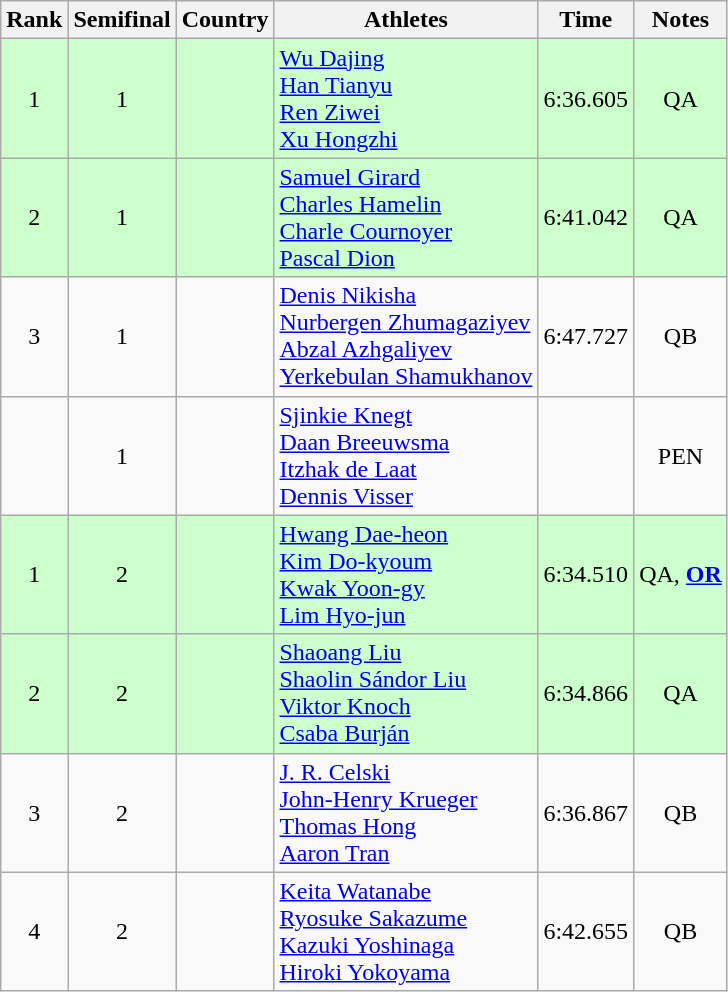<table class="wikitable sortable" style="text-align:center">
<tr>
<th>Rank</th>
<th>Semifinal</th>
<th>Country</th>
<th>Athletes</th>
<th>Time</th>
<th>Notes</th>
</tr>
<tr bgcolor=ccffcc>
<td>1</td>
<td>1</td>
<td align=left></td>
<td align=left><a href='#'>Wu Dajing</a><br><a href='#'>Han Tianyu</a><br><a href='#'>Ren Ziwei</a><br><a href='#'>Xu Hongzhi</a></td>
<td>6:36.605</td>
<td>QA</td>
</tr>
<tr bgcolor=ccffcc>
<td>2</td>
<td>1</td>
<td align=left></td>
<td align=left><a href='#'>Samuel Girard</a><br><a href='#'>Charles Hamelin</a><br><a href='#'>Charle Cournoyer</a><br><a href='#'>Pascal Dion</a></td>
<td>6:41.042</td>
<td>QA</td>
</tr>
<tr>
<td>3</td>
<td>1</td>
<td align=left></td>
<td align=left><a href='#'>Denis Nikisha</a><br><a href='#'>Nurbergen Zhumagaziyev</a><br><a href='#'>Abzal Azhgaliyev</a><br><a href='#'>Yerkebulan Shamukhanov</a></td>
<td>6:47.727</td>
<td>QB</td>
</tr>
<tr>
<td></td>
<td>1</td>
<td align=left></td>
<td align=left><a href='#'>Sjinkie Knegt</a><br><a href='#'>Daan Breeuwsma</a><br><a href='#'>Itzhak de Laat</a><br><a href='#'>Dennis Visser</a></td>
<td></td>
<td>PEN</td>
</tr>
<tr bgcolor=ccffcc>
<td>1</td>
<td>2</td>
<td align=left></td>
<td align=left><a href='#'>Hwang Dae-heon</a><br><a href='#'>Kim Do-kyoum</a><br><a href='#'>Kwak Yoon-gy</a><br><a href='#'>Lim Hyo-jun</a></td>
<td>6:34.510</td>
<td>QA, <strong><a href='#'>OR</a></strong></td>
</tr>
<tr bgcolor=ccffcc>
<td>2</td>
<td>2</td>
<td align=left></td>
<td align=left><a href='#'>Shaoang Liu</a><br><a href='#'>Shaolin Sándor Liu</a><br><a href='#'>Viktor Knoch</a><br><a href='#'>Csaba Burján</a></td>
<td>6:34.866</td>
<td>QA</td>
</tr>
<tr>
<td>3</td>
<td>2</td>
<td align=left></td>
<td align=left><a href='#'>J. R. Celski</a><br><a href='#'>John-Henry Krueger</a><br><a href='#'>Thomas Hong</a><br><a href='#'>Aaron Tran</a></td>
<td>6:36.867</td>
<td>QB</td>
</tr>
<tr>
<td>4</td>
<td>2</td>
<td align=left></td>
<td align=left><a href='#'>Keita Watanabe</a><br><a href='#'>Ryosuke Sakazume</a><br><a href='#'>Kazuki Yoshinaga</a><br><a href='#'>Hiroki Yokoyama</a></td>
<td>6:42.655</td>
<td>QB</td>
</tr>
</table>
